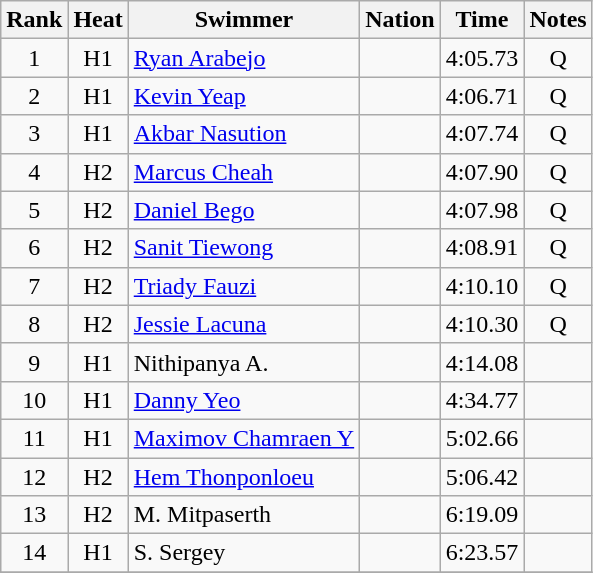<table class="wikitable sortable" style="text-align:center">
<tr>
<th>Rank</th>
<th>Heat</th>
<th>Swimmer</th>
<th>Nation</th>
<th>Time</th>
<th>Notes</th>
</tr>
<tr>
<td>1</td>
<td>H1</td>
<td align=left><a href='#'>Ryan Arabejo</a></td>
<td align=left></td>
<td>4:05.73</td>
<td>Q</td>
</tr>
<tr>
<td>2</td>
<td>H1</td>
<td align=left><a href='#'>Kevin Yeap</a></td>
<td align=left></td>
<td>4:06.71</td>
<td>Q</td>
</tr>
<tr>
<td>3</td>
<td>H1</td>
<td align=left><a href='#'>Akbar Nasution</a></td>
<td align=left></td>
<td>4:07.74</td>
<td>Q</td>
</tr>
<tr>
<td>4</td>
<td>H2</td>
<td align=left><a href='#'>Marcus Cheah</a></td>
<td align=left></td>
<td>4:07.90</td>
<td>Q</td>
</tr>
<tr>
<td>5</td>
<td>H2</td>
<td align=left><a href='#'>Daniel Bego</a></td>
<td align=left></td>
<td>4:07.98</td>
<td>Q</td>
</tr>
<tr>
<td>6</td>
<td>H2</td>
<td align=left><a href='#'>Sanit Tiewong</a></td>
<td align=left></td>
<td>4:08.91</td>
<td>Q</td>
</tr>
<tr>
<td>7</td>
<td>H2</td>
<td align=left><a href='#'>Triady Fauzi</a></td>
<td align=left></td>
<td>4:10.10</td>
<td>Q</td>
</tr>
<tr>
<td>8</td>
<td>H2</td>
<td align=left><a href='#'>Jessie Lacuna</a></td>
<td align=left></td>
<td>4:10.30</td>
<td>Q</td>
</tr>
<tr>
<td>9</td>
<td>H1</td>
<td align=left>Nithipanya A.</td>
<td align=left></td>
<td>4:14.08</td>
<td></td>
</tr>
<tr>
<td>10</td>
<td>H1</td>
<td align=left><a href='#'>Danny Yeo</a></td>
<td align=left></td>
<td>4:34.77</td>
<td></td>
</tr>
<tr>
<td>11</td>
<td>H1</td>
<td align=left><a href='#'>Maximov Chamraen Y</a></td>
<td align=left></td>
<td>5:02.66</td>
<td></td>
</tr>
<tr>
<td>12</td>
<td>H2</td>
<td align=left><a href='#'>Hem Thonponloeu</a></td>
<td align=left></td>
<td>5:06.42</td>
<td></td>
</tr>
<tr>
<td>13</td>
<td>H2</td>
<td align=left>M. Mitpaserth</td>
<td align=left></td>
<td>6:19.09</td>
<td></td>
</tr>
<tr>
<td>14</td>
<td>H1</td>
<td align=left>S. Sergey</td>
<td align=left></td>
<td>6:23.57</td>
<td></td>
</tr>
<tr>
</tr>
</table>
